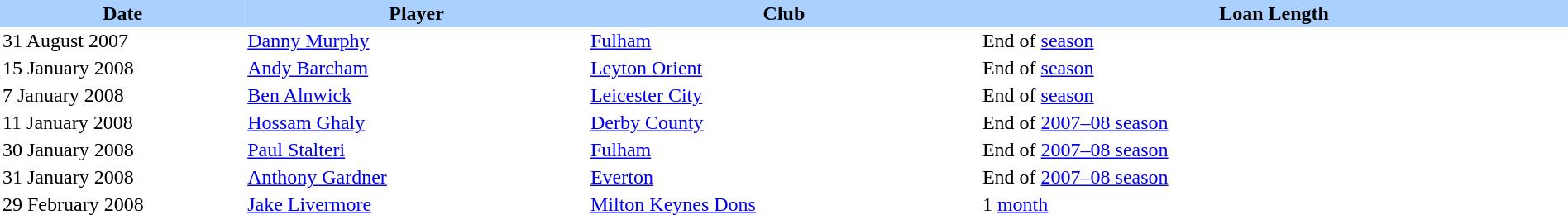<table border="0" cellspacing="0" cellpadding="2">
<tr style="background:#aad0ff;">
<th width=5%>Date</th>
<th width=7%>Player</th>
<th width=8%>Club</th>
<th width=12%>Loan Length</th>
</tr>
<tr>
<td>31 August 2007</td>
<td> <a href='#'>Danny Murphy</a></td>
<td> <a href='#'>Fulham</a></td>
<td>End of <a href='#'>season</a></td>
</tr>
<tr>
<td>15 January 2008</td>
<td> <a href='#'>Andy Barcham</a></td>
<td> <a href='#'>Leyton Orient</a></td>
<td>End of <a href='#'>season</a></td>
</tr>
<tr>
<td>7 January 2008</td>
<td> <a href='#'>Ben Alnwick</a></td>
<td> <a href='#'>Leicester City</a></td>
<td>End of <a href='#'>season</a></td>
</tr>
<tr>
<td>11 January 2008</td>
<td> <a href='#'>Hossam Ghaly</a></td>
<td> <a href='#'>Derby County</a></td>
<td>End of <a href='#'>2007–08 season</a></td>
</tr>
<tr>
<td>30 January 2008</td>
<td> <a href='#'>Paul Stalteri</a></td>
<td> <a href='#'>Fulham</a></td>
<td>End of <a href='#'>2007–08 season</a></td>
</tr>
<tr>
<td>31 January 2008</td>
<td> <a href='#'>Anthony Gardner</a></td>
<td> <a href='#'>Everton</a></td>
<td>End of <a href='#'>2007–08 season</a></td>
</tr>
<tr>
<td>29 February 2008</td>
<td> <a href='#'>Jake Livermore</a></td>
<td> <a href='#'>Milton Keynes Dons</a></td>
<td>1 <a href='#'>month</a></td>
</tr>
</table>
